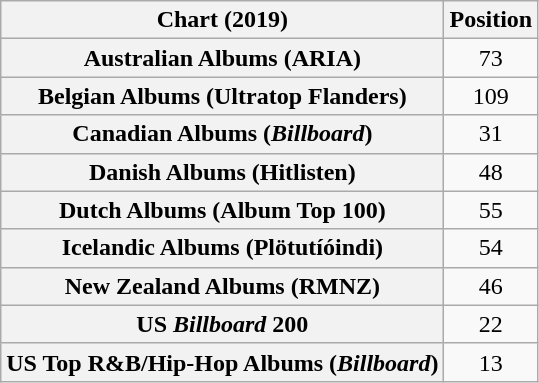<table class="wikitable sortable plainrowheaders" style="text-align:center">
<tr>
<th scope="col">Chart (2019)</th>
<th scope="col">Position</th>
</tr>
<tr>
<th scope="row">Australian Albums (ARIA)</th>
<td>73</td>
</tr>
<tr>
<th scope="row">Belgian Albums (Ultratop Flanders)</th>
<td>109</td>
</tr>
<tr>
<th scope="row">Canadian Albums (<em>Billboard</em>)</th>
<td>31</td>
</tr>
<tr>
<th scope="row">Danish Albums (Hitlisten)</th>
<td>48</td>
</tr>
<tr>
<th scope="row">Dutch Albums (Album Top 100)</th>
<td>55</td>
</tr>
<tr>
<th scope="row">Icelandic Albums (Plötutíóindi)</th>
<td>54</td>
</tr>
<tr>
<th scope="row">New Zealand Albums (RMNZ)</th>
<td>46</td>
</tr>
<tr>
<th scope="row">US <em>Billboard</em> 200</th>
<td>22</td>
</tr>
<tr>
<th scope="row">US Top R&B/Hip-Hop Albums (<em>Billboard</em>)</th>
<td>13</td>
</tr>
</table>
